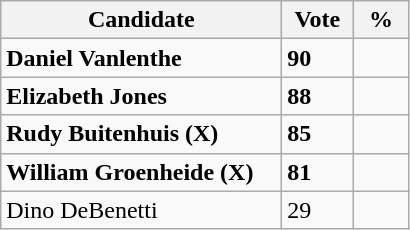<table class="wikitable">
<tr>
<th bgcolor="#DDDDFF" width="180px">Candidate</th>
<th bgcolor="#DDDDFF" width="40px">Vote</th>
<th bgcolor="#DDDDFF" width="30px">%</th>
</tr>
<tr>
<td><strong>Daniel Vanlenthe</strong></td>
<td><strong>90</strong></td>
<td></td>
</tr>
<tr>
<td><strong>Elizabeth Jones</strong></td>
<td><strong>88</strong></td>
<td></td>
</tr>
<tr>
<td><strong>Rudy Buitenhuis (X)</strong></td>
<td><strong>85</strong></td>
<td></td>
</tr>
<tr>
<td><strong>William Groenheide (X)</strong></td>
<td><strong>81</strong></td>
<td></td>
</tr>
<tr>
<td>Dino DeBenetti</td>
<td>29</td>
<td></td>
</tr>
</table>
